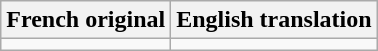<table class="wikitable">
<tr>
<th>French original</th>
<th>English translation</th>
</tr>
<tr>
<td></td>
<td></td>
</tr>
</table>
